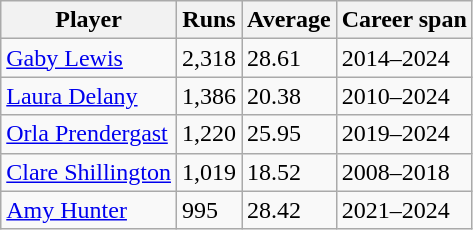<table class="wikitable">
<tr>
<th>Player</th>
<th>Runs</th>
<th>Average</th>
<th>Career span</th>
</tr>
<tr>
<td><a href='#'>Gaby Lewis</a></td>
<td>2,318</td>
<td>28.61</td>
<td>2014–2024</td>
</tr>
<tr>
<td><a href='#'>Laura Delany</a></td>
<td>1,386</td>
<td>20.38</td>
<td>2010–2024</td>
</tr>
<tr>
<td><a href='#'>Orla Prendergast</a></td>
<td>1,220</td>
<td>25.95</td>
<td>2019–2024</td>
</tr>
<tr>
<td><a href='#'>Clare Shillington</a></td>
<td>1,019</td>
<td>18.52</td>
<td>2008–2018</td>
</tr>
<tr>
<td><a href='#'>Amy Hunter</a></td>
<td>995</td>
<td>28.42</td>
<td>2021–2024</td>
</tr>
</table>
